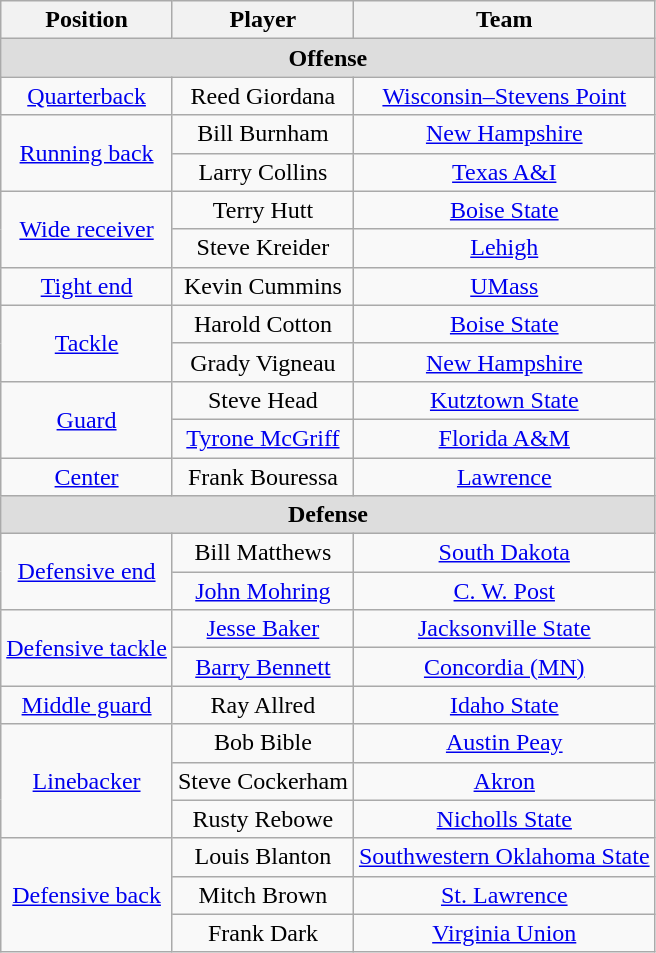<table class="wikitable">
<tr>
<th>Position</th>
<th>Player</th>
<th>Team</th>
</tr>
<tr>
<td colspan="3" style="text-align:center; background:#ddd;"><strong>Offense </strong></td>
</tr>
<tr style="text-align:center;">
<td><a href='#'>Quarterback</a></td>
<td>Reed Giordana</td>
<td><a href='#'>Wisconsin–Stevens Point</a></td>
</tr>
<tr style="text-align:center;">
<td rowspan="2"><a href='#'>Running back</a></td>
<td>Bill Burnham</td>
<td><a href='#'>New Hampshire</a></td>
</tr>
<tr style="text-align:center;">
<td>Larry Collins</td>
<td><a href='#'>Texas A&I</a></td>
</tr>
<tr style="text-align:center;">
<td rowspan="2"><a href='#'>Wide receiver</a></td>
<td>Terry Hutt</td>
<td><a href='#'>Boise State</a></td>
</tr>
<tr style="text-align:center;">
<td>Steve Kreider</td>
<td><a href='#'>Lehigh</a></td>
</tr>
<tr style="text-align:center;">
<td><a href='#'>Tight end</a></td>
<td>Kevin Cummins</td>
<td><a href='#'>UMass</a></td>
</tr>
<tr style="text-align:center;">
<td rowspan="2"><a href='#'>Tackle</a></td>
<td>Harold Cotton</td>
<td><a href='#'>Boise State</a></td>
</tr>
<tr style="text-align:center;">
<td>Grady Vigneau</td>
<td><a href='#'>New Hampshire</a></td>
</tr>
<tr style="text-align:center;">
<td rowspan="2"><a href='#'>Guard</a></td>
<td>Steve Head</td>
<td><a href='#'>Kutztown State</a></td>
</tr>
<tr style="text-align:center;">
<td><a href='#'>Tyrone McGriff</a></td>
<td><a href='#'>Florida A&M</a></td>
</tr>
<tr style="text-align:center;">
<td><a href='#'>Center</a></td>
<td>Frank Bouressa</td>
<td><a href='#'>Lawrence</a></td>
</tr>
<tr>
<td colspan="3" style="text-align:center; background:#ddd;"><strong>Defense</strong></td>
</tr>
<tr style="text-align:center;">
<td rowspan="2"><a href='#'>Defensive end</a></td>
<td>Bill Matthews</td>
<td><a href='#'>South Dakota</a></td>
</tr>
<tr style="text-align:center;">
<td><a href='#'>John Mohring</a></td>
<td><a href='#'>C. W. Post</a></td>
</tr>
<tr style="text-align:center;">
<td rowspan="2"><a href='#'>Defensive tackle</a></td>
<td><a href='#'>Jesse Baker</a></td>
<td><a href='#'>Jacksonville State</a></td>
</tr>
<tr style="text-align:center;">
<td><a href='#'>Barry Bennett</a></td>
<td><a href='#'>Concordia (MN)</a></td>
</tr>
<tr style="text-align:center;">
<td><a href='#'>Middle guard</a></td>
<td>Ray Allred</td>
<td><a href='#'>Idaho State</a></td>
</tr>
<tr style="text-align:center;">
<td rowspan="3"><a href='#'>Linebacker</a></td>
<td>Bob Bible</td>
<td><a href='#'>Austin Peay</a></td>
</tr>
<tr style="text-align:center;">
<td>Steve Cockerham</td>
<td><a href='#'>Akron</a></td>
</tr>
<tr style="text-align:center;">
<td>Rusty Rebowe</td>
<td><a href='#'>Nicholls State</a></td>
</tr>
<tr style="text-align:center;">
<td rowspan="3"><a href='#'>Defensive back</a></td>
<td>Louis Blanton</td>
<td><a href='#'>Southwestern Oklahoma State</a></td>
</tr>
<tr style="text-align:center;">
<td>Mitch Brown</td>
<td><a href='#'>St. Lawrence</a></td>
</tr>
<tr style="text-align:center;">
<td>Frank Dark</td>
<td><a href='#'>Virginia Union</a></td>
</tr>
</table>
